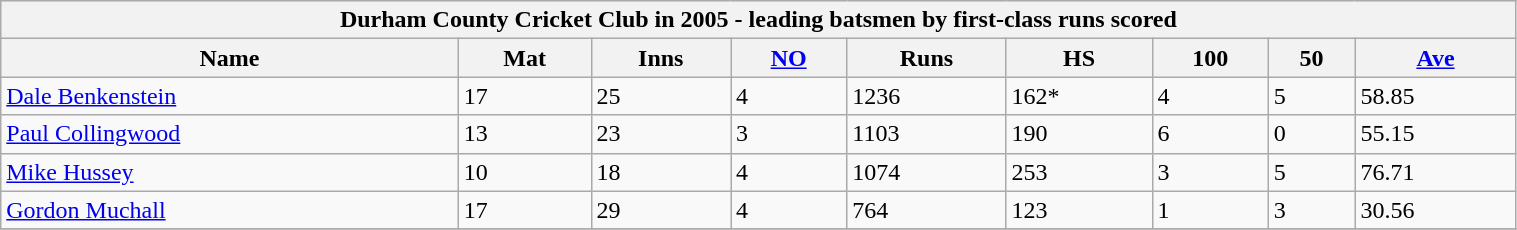<table class="wikitable" width="80%">
<tr bgcolor="#efefef">
<th colspan=9>Durham County Cricket Club in 2005 - leading batsmen by first-class runs scored</th>
</tr>
<tr bgcolor="#efefef">
<th>Name</th>
<th>Mat</th>
<th>Inns</th>
<th><a href='#'>NO</a></th>
<th>Runs</th>
<th>HS</th>
<th>100</th>
<th>50</th>
<th><a href='#'>Ave</a></th>
</tr>
<tr>
<td><a href='#'>Dale Benkenstein</a></td>
<td>17</td>
<td>25</td>
<td>4</td>
<td>1236</td>
<td>162*</td>
<td>4</td>
<td>5</td>
<td>58.85</td>
</tr>
<tr>
<td><a href='#'>Paul Collingwood</a></td>
<td>13</td>
<td>23</td>
<td>3</td>
<td>1103</td>
<td>190</td>
<td>6</td>
<td>0</td>
<td>55.15</td>
</tr>
<tr>
<td><a href='#'>Mike Hussey</a></td>
<td>10</td>
<td>18</td>
<td>4</td>
<td>1074</td>
<td>253</td>
<td>3</td>
<td>5</td>
<td>76.71</td>
</tr>
<tr>
<td><a href='#'>Gordon Muchall</a></td>
<td>17</td>
<td>29</td>
<td>4</td>
<td>764</td>
<td>123</td>
<td>1</td>
<td>3</td>
<td>30.56</td>
</tr>
<tr>
</tr>
</table>
